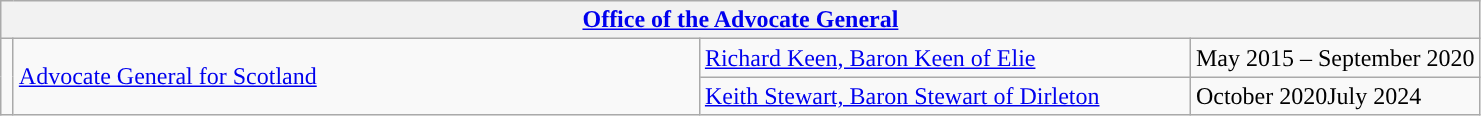<table class="wikitable">
<tr>
<th colspan="4"><a href='#'>Office of the Advocate General</a></th>
</tr>
<tr>
<td rowspan=2 style="width: 1px; background: "></td>
<td rowspan=2 style="width: 450px;" rowspan="2"><a href='#'>Advocate General for Scotland</a></td>
<td style="width: 320px;"><a href='#'>Richard Keen, Baron Keen of Elie</a></td>
<td>May 2015 – September 2020</td>
</tr>
<tr>
<td><a href='#'>Keith Stewart, Baron Stewart of Dirleton</a></td>
<td>October 2020July 2024</td>
</tr>
</table>
